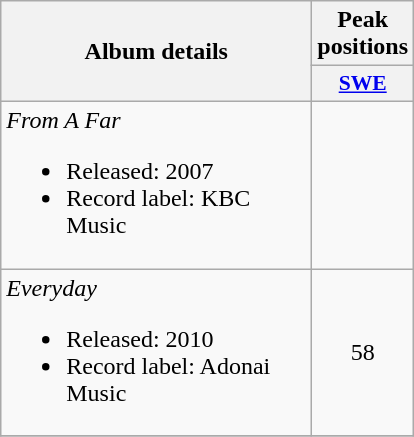<table class="wikitable">
<tr>
<th align="center" rowspan="2" width="200">Album details</th>
<th align="center" colspan="1" width="20">Peak positions</th>
</tr>
<tr>
<th scope="col" style="width:3em;font-size:90%;"><a href='#'>SWE</a><br></th>
</tr>
<tr>
<td><em>From A Far</em><br><ul><li>Released: 2007</li><li>Record label: KBC Music</li></ul></td>
<td style="text-align:center;"></td>
</tr>
<tr>
<td><em>Everyday</em><br><ul><li>Released: 2010</li><li>Record label: Adonai Music</li></ul></td>
<td style="text-align:center;">58</td>
</tr>
<tr>
</tr>
</table>
